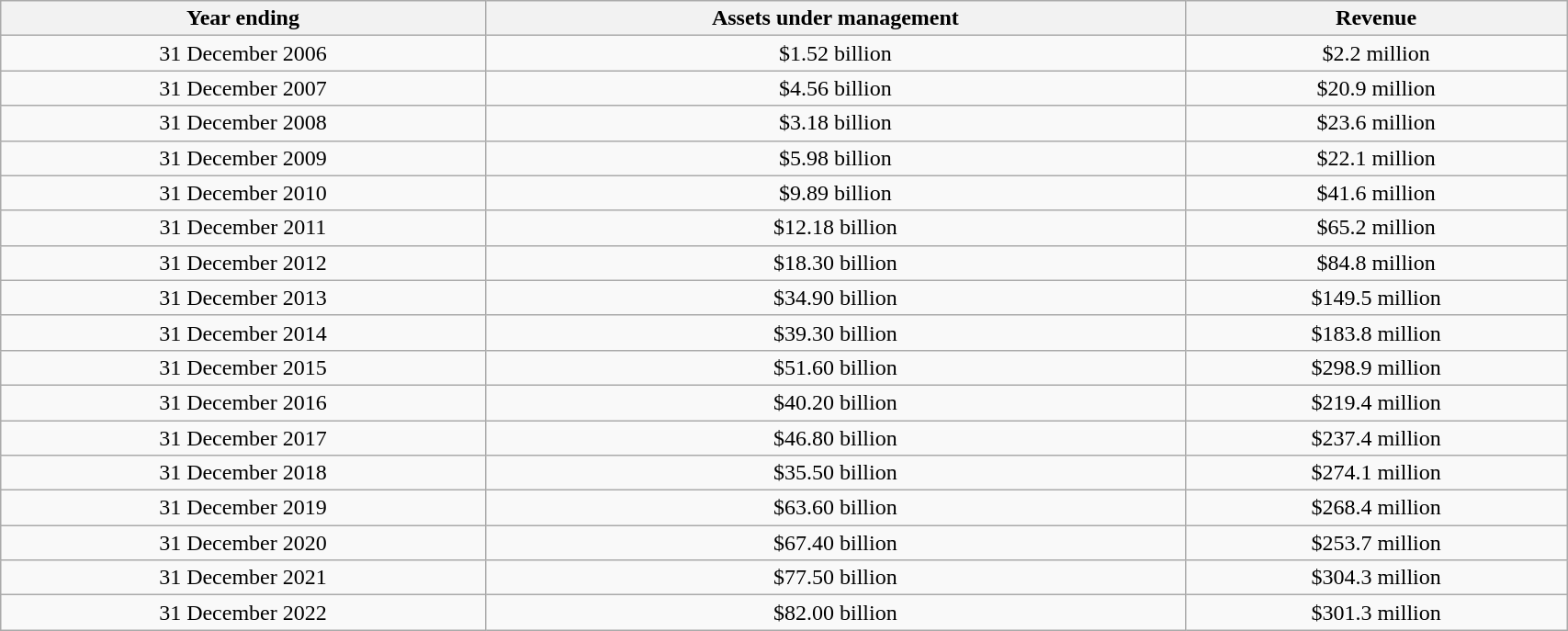<table class="wikitable" style="width: 90%; height: 200px" border="1">
<tr align="center">
<th>Year ending</th>
<th>Assets under management</th>
<th>Revenue</th>
</tr>
<tr align="center"|>
<td>31 December 2006</td>
<td>$1.52 billion</td>
<td>$2.2 million</td>
</tr>
<tr align="center"|>
<td>31 December 2007</td>
<td>$4.56 billion</td>
<td>$20.9 million</td>
</tr>
<tr align="center"|>
<td>31 December 2008</td>
<td>$3.18 billion</td>
<td>$23.6 million</td>
</tr>
<tr align="center"|>
<td>31 December 2009</td>
<td>$5.98 billion</td>
<td>$22.1 million</td>
</tr>
<tr align="center"|>
<td>31 December 2010</td>
<td>$9.89 billion</td>
<td>$41.6 million</td>
</tr>
<tr align="center"|>
<td>31 December 2011</td>
<td>$12.18 billion</td>
<td>$65.2 million</td>
</tr>
<tr align="center"|>
<td>31 December 2012</td>
<td>$18.30 billion</td>
<td>$84.8 million</td>
</tr>
<tr align="center"|>
<td>31 December 2013</td>
<td>$34.90 billion</td>
<td>$149.5 million</td>
</tr>
<tr align="center"|>
<td>31 December 2014</td>
<td>$39.30 billion</td>
<td>$183.8 million</td>
</tr>
<tr align="center"|>
<td>31 December 2015</td>
<td>$51.60 billion</td>
<td>$298.9 million</td>
</tr>
<tr align="center"|>
<td>31 December 2016</td>
<td>$40.20 billion</td>
<td>$219.4 million</td>
</tr>
<tr align="center"|>
<td>31 December 2017</td>
<td>$46.80 billion</td>
<td>$237.4 million</td>
</tr>
<tr align="center"|>
<td>31 December 2018</td>
<td>$35.50 billion</td>
<td>$274.1 million</td>
</tr>
<tr align="center"|>
<td>31 December 2019</td>
<td>$63.60 billion</td>
<td>$268.4 million</td>
</tr>
<tr align="center"|>
<td>31 December 2020</td>
<td>$67.40 billion</td>
<td>$253.7 million</td>
</tr>
<tr align="center"|>
<td>31 December 2021</td>
<td>$77.50 billion</td>
<td>$304.3 million</td>
</tr>
<tr align="center"|>
<td>31 December 2022</td>
<td>$82.00 billion</td>
<td>$301.3 million</td>
</tr>
</table>
